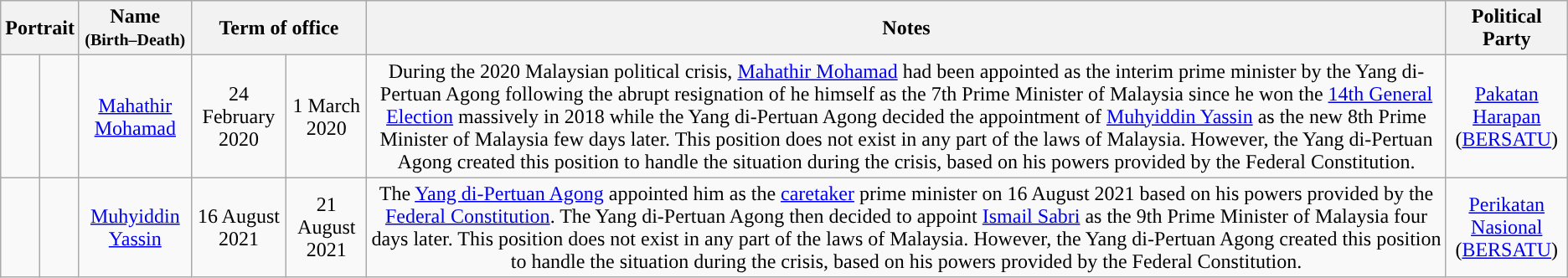<table class="wikitable" style="text-align:center">
<tr>
<th colspan="2">Portrait</th>
<th>Name<br><small>(Birth–Death)</small></th>
<th colspan="2">Term of office</th>
<th>Notes</th>
<th>Political Party</th>
</tr>
<tr>
<td></td>
<td></td>
<td><a href='#'>Mahathir Mohamad</a> <br> </td>
<td>24 February 2020</td>
<td>1 March 2020</td>
<td>During the 2020 Malaysian political crisis, <a href='#'>Mahathir Mohamad</a> had been appointed as the interim prime minister by the Yang di-Pertuan Agong following the abrupt resignation of he himself as the 7th Prime Minister of Malaysia since he won the <a href='#'>14th General Election</a> massively in 2018 while the Yang di-Pertuan Agong decided the appointment of <a href='#'>Muhyiddin Yassin</a> as the new 8th Prime Minister of Malaysia few days later. This position does not exist in any part of the laws of Malaysia. However, the Yang di-Pertuan Agong created this position to handle the situation during the crisis, based on his powers provided by the Federal Constitution.</td>
<td><a href='#'>Pakatan Harapan</a> <br>  (<a href='#'>BERSATU</a>)</td>
</tr>
<tr>
<td></td>
<td></td>
<td><a href='#'>Muhyiddin Yassin</a> <br> </td>
<td>16 August 2021</td>
<td>21 August 2021</td>
<td>The <a href='#'>Yang di-Pertuan Agong</a> appointed him as the <a href='#'>caretaker</a> prime minister on 16 August 2021 based on his powers provided by the <a href='#'>Federal Constitution</a>. The Yang di-Pertuan Agong then decided to appoint <a href='#'>Ismail Sabri</a> as the 9th Prime Minister of Malaysia four days later. This position does not exist in any part of the laws of Malaysia. However, the Yang di-Pertuan Agong created this position to handle the situation during the crisis, based on his powers provided by the Federal Constitution.</td>
<td><a href='#'>Perikatan Nasional</a> <br>  (<a href='#'>BERSATU</a>)</td>
</tr>
</table>
